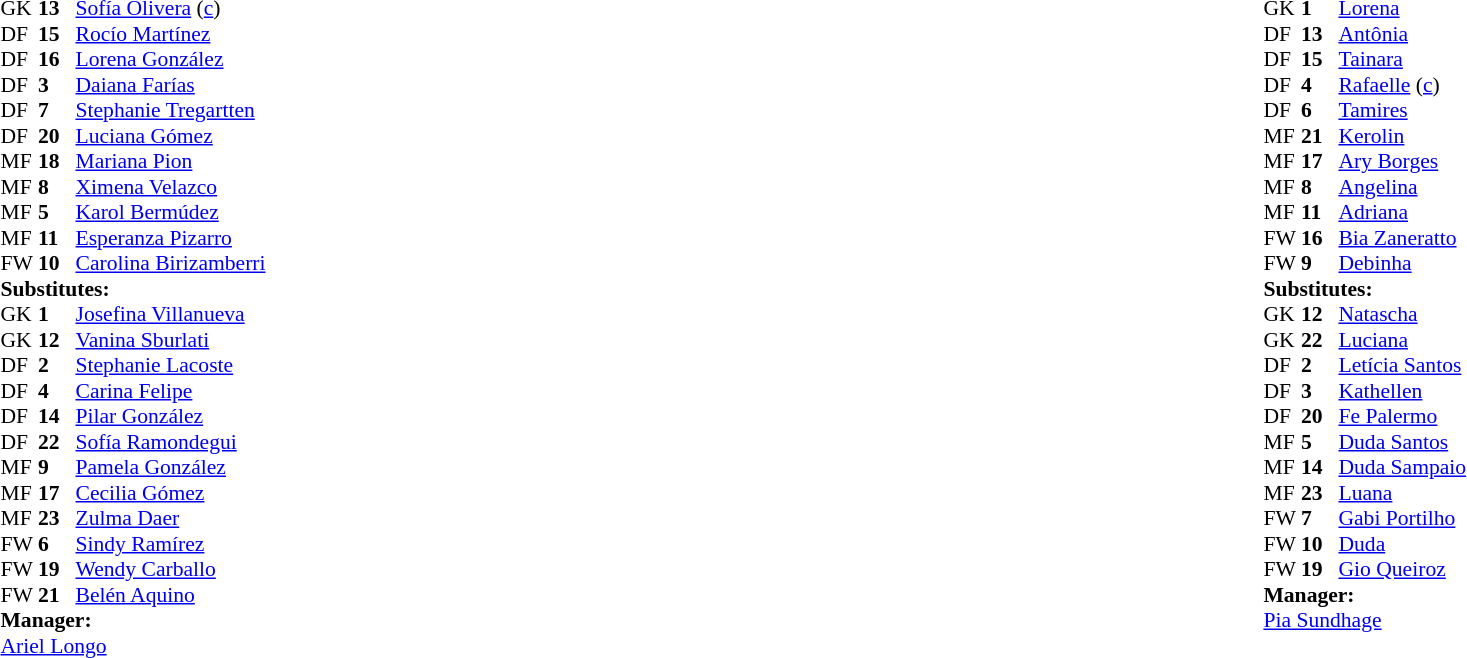<table width="100%">
<tr>
<td style="vertical-align:top; width:40%"><br><table style="font-size: 90%" cellspacing="0" cellpadding="0">
<tr>
<th width=25></th>
<th width=25></th>
</tr>
<tr>
<td>GK</td>
<td><strong>13</strong></td>
<td><a href='#'>Sofía Olivera</a> (<a href='#'>c</a>)</td>
</tr>
<tr>
<td>DF</td>
<td><strong>15</strong></td>
<td><a href='#'>Rocío Martínez</a></td>
<td></td>
<td></td>
</tr>
<tr>
<td>DF</td>
<td><strong>16</strong></td>
<td><a href='#'>Lorena González</a></td>
</tr>
<tr>
<td>DF</td>
<td><strong>3</strong></td>
<td><a href='#'>Daiana Farías</a></td>
</tr>
<tr>
<td>DF</td>
<td><strong>7</strong></td>
<td><a href='#'>Stephanie Tregartten</a></td>
<td></td>
<td></td>
</tr>
<tr>
<td>DF</td>
<td><strong>20</strong></td>
<td><a href='#'>Luciana Gómez</a></td>
</tr>
<tr>
<td>MF</td>
<td><strong>18</strong></td>
<td><a href='#'>Mariana Pion</a></td>
<td></td>
<td></td>
</tr>
<tr>
<td>MF</td>
<td><strong>8</strong></td>
<td><a href='#'>Ximena Velazco</a></td>
<td></td>
</tr>
<tr>
<td>MF</td>
<td><strong>5</strong></td>
<td><a href='#'>Karol Bermúdez</a></td>
<td></td>
<td></td>
</tr>
<tr>
<td>MF</td>
<td><strong>11</strong></td>
<td><a href='#'>Esperanza Pizarro</a></td>
<td></td>
<td></td>
</tr>
<tr>
<td>FW</td>
<td><strong>10</strong></td>
<td><a href='#'>Carolina Birizamberri</a></td>
</tr>
<tr>
<td colspan=3><strong>Substitutes:</strong></td>
</tr>
<tr>
<td>GK</td>
<td><strong>1</strong></td>
<td><a href='#'>Josefina Villanueva</a></td>
</tr>
<tr>
<td>GK</td>
<td><strong>12</strong></td>
<td><a href='#'>Vanina Sburlati</a></td>
</tr>
<tr>
<td>DF</td>
<td><strong>2</strong></td>
<td><a href='#'>Stephanie Lacoste</a></td>
</tr>
<tr>
<td>DF</td>
<td><strong>4</strong></td>
<td><a href='#'>Carina Felipe</a></td>
<td></td>
<td></td>
</tr>
<tr>
<td>DF</td>
<td><strong>14</strong></td>
<td><a href='#'>Pilar González</a></td>
<td></td>
<td></td>
</tr>
<tr>
<td>DF</td>
<td><strong>22</strong></td>
<td><a href='#'>Sofía Ramondegui</a></td>
<td></td>
<td></td>
</tr>
<tr>
<td>MF</td>
<td><strong>9</strong></td>
<td><a href='#'>Pamela González</a></td>
<td></td>
<td></td>
</tr>
<tr>
<td>MF</td>
<td><strong>17</strong></td>
<td><a href='#'>Cecilia Gómez</a></td>
</tr>
<tr>
<td>MF</td>
<td><strong>23</strong></td>
<td><a href='#'>Zulma Daer</a></td>
</tr>
<tr>
<td>FW</td>
<td><strong>6</strong></td>
<td><a href='#'>Sindy Ramírez</a></td>
</tr>
<tr>
<td>FW</td>
<td><strong>19</strong></td>
<td><a href='#'>Wendy Carballo</a></td>
</tr>
<tr>
<td>FW</td>
<td><strong>21</strong></td>
<td><a href='#'>Belén Aquino</a></td>
<td></td>
<td></td>
</tr>
<tr>
<td colspan=3><strong>Manager:</strong></td>
</tr>
<tr>
<td colspan="4"><a href='#'>Ariel Longo</a></td>
</tr>
</table>
</td>
<td style="vertical-align:top; width:50%"><br><table cellspacing="0" cellpadding="0" style="font-size:90%; margin:auto">
<tr>
<th width=25></th>
<th width=25></th>
</tr>
<tr>
<td>GK</td>
<td><strong>1</strong></td>
<td><a href='#'>Lorena</a></td>
</tr>
<tr>
<td>DF</td>
<td><strong>13</strong></td>
<td><a href='#'>Antônia</a></td>
<td></td>
</tr>
<tr>
<td>DF</td>
<td><strong>15</strong></td>
<td><a href='#'>Tainara</a></td>
<td></td>
<td></td>
</tr>
<tr>
<td>DF</td>
<td><strong>4</strong></td>
<td><a href='#'>Rafaelle</a> (<a href='#'>c</a>)</td>
<td></td>
</tr>
<tr>
<td>DF</td>
<td><strong>6</strong></td>
<td><a href='#'>Tamires</a></td>
</tr>
<tr>
<td>MF</td>
<td><strong>21</strong></td>
<td><a href='#'>Kerolin</a></td>
<td></td>
<td></td>
</tr>
<tr>
<td>MF</td>
<td><strong>17</strong></td>
<td><a href='#'>Ary Borges</a></td>
<td></td>
<td></td>
</tr>
<tr>
<td>MF</td>
<td><strong>8</strong></td>
<td><a href='#'>Angelina</a></td>
<td></td>
<td></td>
</tr>
<tr>
<td>MF</td>
<td><strong>11</strong></td>
<td><a href='#'>Adriana</a></td>
</tr>
<tr>
<td>FW</td>
<td><strong>16</strong></td>
<td><a href='#'>Bia Zaneratto</a></td>
</tr>
<tr>
<td>FW</td>
<td><strong>9</strong></td>
<td><a href='#'>Debinha</a></td>
<td></td>
<td></td>
</tr>
<tr>
<td colspan=3><strong>Substitutes:</strong></td>
</tr>
<tr>
<td>GK</td>
<td><strong>12</strong></td>
<td><a href='#'>Natascha</a></td>
</tr>
<tr>
<td>GK</td>
<td><strong>22</strong></td>
<td><a href='#'>Luciana</a></td>
</tr>
<tr>
<td>DF</td>
<td><strong>2</strong></td>
<td><a href='#'>Letícia Santos</a></td>
</tr>
<tr>
<td>DF</td>
<td><strong>3</strong></td>
<td><a href='#'>Kathellen</a></td>
<td></td>
<td></td>
</tr>
<tr>
<td>DF</td>
<td><strong>20</strong></td>
<td><a href='#'>Fe Palermo</a></td>
</tr>
<tr>
<td>MF</td>
<td><strong>5</strong></td>
<td><a href='#'>Duda Santos</a></td>
<td></td>
<td></td>
</tr>
<tr>
<td>MF</td>
<td><strong>14</strong></td>
<td><a href='#'>Duda Sampaio</a></td>
<td></td>
<td></td>
</tr>
<tr>
<td>MF</td>
<td><strong>23</strong></td>
<td><a href='#'>Luana</a></td>
</tr>
<tr>
<td>FW</td>
<td><strong>7</strong></td>
<td><a href='#'>Gabi Portilho</a></td>
</tr>
<tr>
<td>FW</td>
<td><strong>10</strong></td>
<td><a href='#'>Duda</a></td>
<td></td>
<td></td>
</tr>
<tr>
<td>FW</td>
<td><strong>19</strong></td>
<td><a href='#'>Gio Queiroz</a></td>
<td></td>
<td></td>
</tr>
<tr>
<td></td>
</tr>
<tr>
<td colspan=3><strong>Manager:</strong></td>
</tr>
<tr>
<td colspan="4"> <a href='#'>Pia Sundhage</a></td>
</tr>
</table>
</td>
</tr>
</table>
